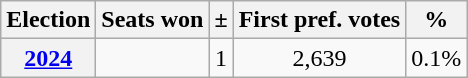<table class="wikitable" style="text-align:center;">
<tr>
<th>Election</th>
<th>Seats won</th>
<th>±</th>
<th>First pref. votes</th>
<th>%</th>
</tr>
<tr>
<th><a href='#'>2024</a></th>
<td></td>
<td> 1</td>
<td>2,639</td>
<td>0.1%</td>
</tr>
</table>
